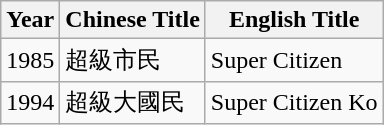<table class="wikitable">
<tr>
<th>Year</th>
<th>Chinese Title</th>
<th>English Title</th>
</tr>
<tr>
<td>1985</td>
<td>超級市民</td>
<td>Super Citizen</td>
</tr>
<tr>
<td>1994</td>
<td>超級大國民</td>
<td>Super Citizen Ko</td>
</tr>
</table>
